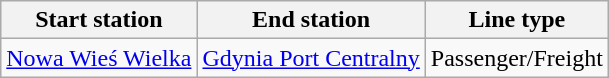<table class="wikitable">
<tr>
<th>Start station</th>
<th>End station</th>
<th>Line type</th>
</tr>
<tr>
<td><a href='#'>Nowa Wieś Wielka</a></td>
<td><a href='#'>Gdynia Port Centralny</a></td>
<td>Passenger/Freight</td>
</tr>
</table>
